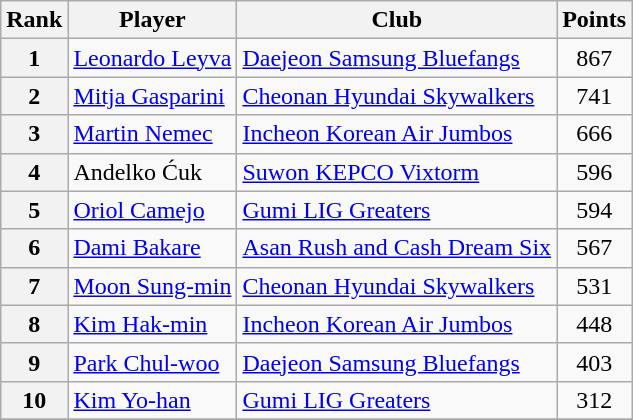<table class=wikitable>
<tr>
<th>Rank</th>
<th>Player</th>
<th>Club</th>
<th>Points</th>
</tr>
<tr>
<th>1</th>
<td> <a href='#'>Leonardo Leyva</a></td>
<td><a href='#'>Daejeon Samsung Bluefangs</a></td>
<td align=center>867</td>
</tr>
<tr>
<th>2</th>
<td> <a href='#'>Mitja Gasparini</a></td>
<td><a href='#'>Cheonan Hyundai Skywalkers</a></td>
<td align=center>741</td>
</tr>
<tr>
<th>3</th>
<td> <a href='#'>Martin Nemec</a></td>
<td><a href='#'>Incheon Korean Air Jumbos</a></td>
<td align=center>666</td>
</tr>
<tr>
<th>4</th>
<td> Andelko Ćuk</td>
<td><a href='#'>Suwon KEPCO Vixtorm</a></td>
<td align=center>596</td>
</tr>
<tr>
<th>5</th>
<td> <a href='#'>Oriol Camejo</a></td>
<td><a href='#'>Gumi LIG Greaters</a></td>
<td align=center>594</td>
</tr>
<tr>
<th>6</th>
<td> <a href='#'>Dami Bakare</a></td>
<td><a href='#'>Asan Rush and Cash Dream Six</a></td>
<td align=center>567</td>
</tr>
<tr>
<th>7</th>
<td> <a href='#'>Moon Sung-min</a></td>
<td><a href='#'>Cheonan Hyundai Skywalkers</a></td>
<td align=center>531</td>
</tr>
<tr>
<th>8</th>
<td> <a href='#'>Kim Hak-min</a></td>
<td><a href='#'>Incheon Korean Air Jumbos</a></td>
<td align=center>448</td>
</tr>
<tr>
<th>9</th>
<td> <a href='#'>Park Chul-woo</a></td>
<td><a href='#'>Daejeon Samsung Bluefangs</a></td>
<td align=center>403</td>
</tr>
<tr>
<th>10</th>
<td> <a href='#'>Kim Yo-han</a></td>
<td><a href='#'>Gumi LIG Greaters</a></td>
<td align=center>312</td>
</tr>
<tr>
</tr>
</table>
